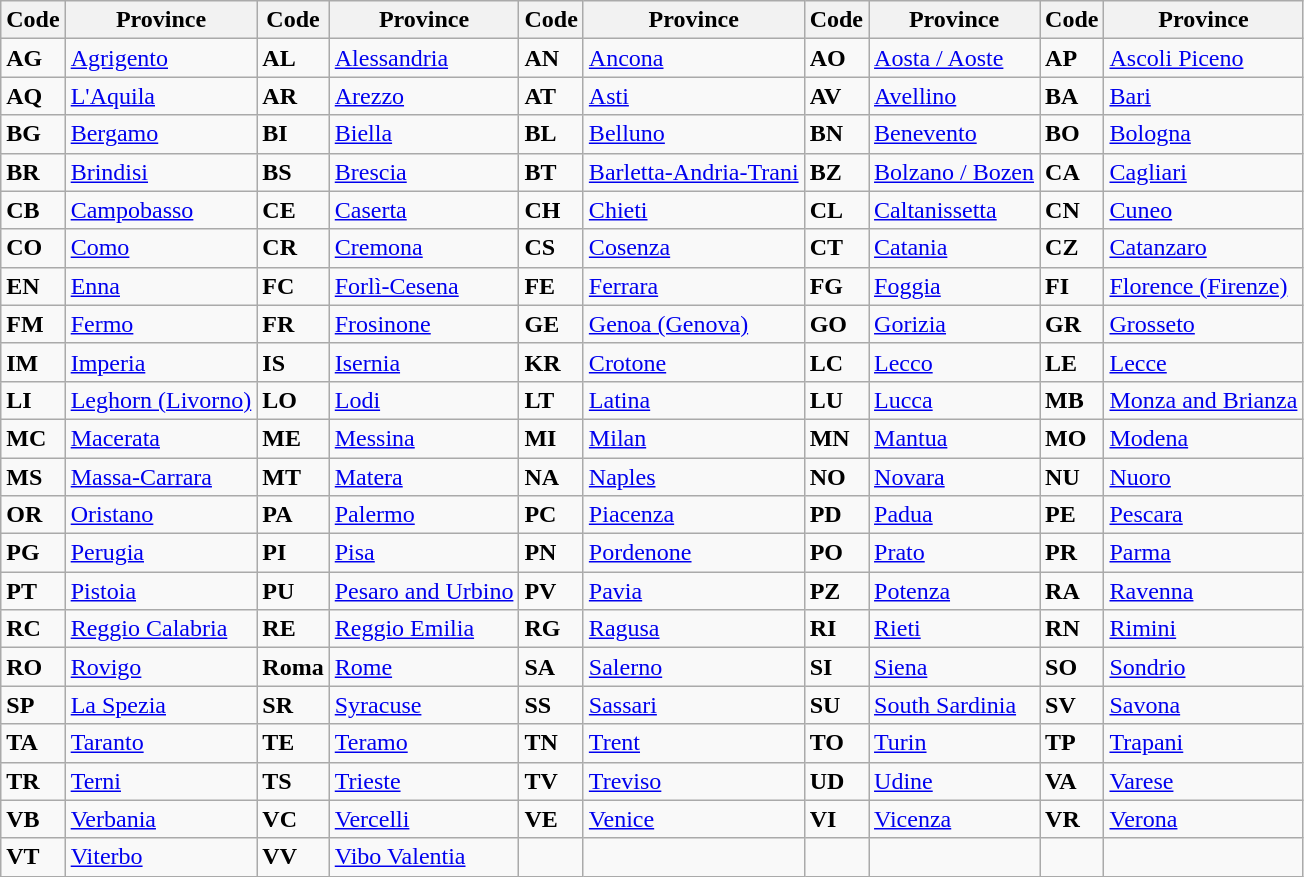<table class="wikitable">
<tr>
<th>Code</th>
<th>Province</th>
<th>Code</th>
<th>Province</th>
<th>Code</th>
<th>Province</th>
<th>Code</th>
<th>Province</th>
<th>Code</th>
<th>Province</th>
</tr>
<tr>
<td><strong>AG</strong></td>
<td><a href='#'>Agrigento</a></td>
<td><strong>AL</strong></td>
<td><a href='#'>Alessandria</a></td>
<td><strong>AN</strong></td>
<td><a href='#'>Ancona</a></td>
<td><strong>AO</strong></td>
<td><a href='#'>Aosta / Aoste</a></td>
<td><strong>AP</strong></td>
<td><a href='#'>Ascoli Piceno</a></td>
</tr>
<tr>
<td><strong>AQ</strong></td>
<td><a href='#'>L'Aquila</a></td>
<td><strong>AR</strong></td>
<td><a href='#'>Arezzo</a></td>
<td><strong>AT</strong></td>
<td><a href='#'>Asti</a></td>
<td><strong>AV</strong></td>
<td><a href='#'>Avellino</a></td>
<td><strong>BA</strong></td>
<td><a href='#'>Bari</a></td>
</tr>
<tr>
<td><strong>BG</strong></td>
<td><a href='#'>Bergamo</a></td>
<td><strong>BI</strong></td>
<td><a href='#'>Biella</a></td>
<td><strong>BL</strong></td>
<td><a href='#'>Belluno</a></td>
<td><strong>BN</strong></td>
<td><a href='#'>Benevento</a></td>
<td><strong>BO</strong></td>
<td><a href='#'>Bologna</a></td>
</tr>
<tr>
<td><strong>BR</strong></td>
<td><a href='#'>Brindisi</a></td>
<td><strong>BS</strong></td>
<td><a href='#'>Brescia</a></td>
<td><strong>BT</strong></td>
<td><a href='#'>Barletta-Andria-Trani</a></td>
<td><strong>BZ</strong></td>
<td><a href='#'>Bolzano / Bozen</a></td>
<td><strong>CA</strong></td>
<td><a href='#'>Cagliari</a></td>
</tr>
<tr>
<td><strong>CB</strong></td>
<td><a href='#'>Campobasso</a></td>
<td><strong>CE</strong></td>
<td><a href='#'>Caserta</a></td>
<td><strong>CH</strong></td>
<td><a href='#'>Chieti</a></td>
<td><strong>CL</strong></td>
<td><a href='#'>Caltanissetta</a></td>
<td><strong>CN</strong></td>
<td><a href='#'>Cuneo</a></td>
</tr>
<tr>
<td><strong>CO</strong></td>
<td><a href='#'>Como</a></td>
<td><strong>CR</strong></td>
<td><a href='#'>Cremona</a></td>
<td><strong>CS</strong></td>
<td><a href='#'>Cosenza</a></td>
<td><strong>CT</strong></td>
<td><a href='#'>Catania</a></td>
<td><strong>CZ</strong></td>
<td><a href='#'>Catanzaro</a></td>
</tr>
<tr>
<td><strong>EN</strong></td>
<td><a href='#'>Enna</a></td>
<td><strong>FC</strong></td>
<td><a href='#'>Forlì-Cesena</a></td>
<td><strong>FE</strong></td>
<td><a href='#'>Ferrara</a></td>
<td><strong>FG</strong></td>
<td><a href='#'>Foggia</a></td>
<td><strong>FI</strong></td>
<td><a href='#'>Florence (Firenze)</a></td>
</tr>
<tr>
<td><strong>FM</strong></td>
<td><a href='#'>Fermo</a></td>
<td><strong>FR</strong></td>
<td><a href='#'>Frosinone</a></td>
<td><strong>GE</strong></td>
<td><a href='#'>Genoa (Genova)</a></td>
<td><strong>GO</strong></td>
<td><a href='#'>Gorizia</a></td>
<td><strong>GR</strong></td>
<td><a href='#'>Grosseto</a></td>
</tr>
<tr>
<td><strong>IM</strong></td>
<td><a href='#'>Imperia</a></td>
<td><strong>IS</strong></td>
<td><a href='#'>Isernia</a></td>
<td><strong>KR</strong></td>
<td><a href='#'>Crotone</a></td>
<td><strong>LC</strong></td>
<td><a href='#'>Lecco</a></td>
<td><strong>LE</strong></td>
<td><a href='#'>Lecce</a></td>
</tr>
<tr>
<td><strong>LI</strong></td>
<td><a href='#'>Leghorn (Livorno)</a></td>
<td><strong>LO</strong></td>
<td><a href='#'>Lodi</a></td>
<td><strong>LT</strong></td>
<td><a href='#'>Latina</a></td>
<td><strong>LU</strong></td>
<td><a href='#'>Lucca</a></td>
<td><strong>MB</strong></td>
<td><a href='#'>Monza and Brianza</a></td>
</tr>
<tr>
<td><strong>MC</strong></td>
<td><a href='#'>Macerata</a></td>
<td><strong>ME</strong></td>
<td><a href='#'>Messina</a></td>
<td><strong>MI</strong></td>
<td><a href='#'>Milan</a></td>
<td><strong>MN</strong></td>
<td><a href='#'>Mantua</a></td>
<td><strong>MO</strong></td>
<td><a href='#'>Modena</a></td>
</tr>
<tr>
<td><strong>MS</strong></td>
<td><a href='#'>Massa-Carrara</a></td>
<td><strong>MT</strong></td>
<td><a href='#'>Matera</a></td>
<td><strong>NA</strong></td>
<td><a href='#'>Naples</a></td>
<td><strong>NO</strong></td>
<td><a href='#'>Novara</a></td>
<td><strong>NU</strong></td>
<td><a href='#'>Nuoro</a></td>
</tr>
<tr>
<td><strong>OR</strong></td>
<td><a href='#'>Oristano</a></td>
<td><strong>PA</strong></td>
<td><a href='#'>Palermo</a></td>
<td><strong>PC</strong></td>
<td><a href='#'>Piacenza</a></td>
<td><strong>PD</strong></td>
<td><a href='#'>Padua</a></td>
<td><strong>PE</strong></td>
<td><a href='#'>Pescara</a></td>
</tr>
<tr>
<td><strong>PG</strong></td>
<td><a href='#'>Perugia</a></td>
<td><strong>PI</strong></td>
<td><a href='#'>Pisa</a></td>
<td><strong>PN</strong></td>
<td><a href='#'>Pordenone</a></td>
<td><strong>PO</strong></td>
<td><a href='#'>Prato</a></td>
<td><strong>PR</strong></td>
<td><a href='#'>Parma</a></td>
</tr>
<tr>
<td><strong>PT</strong></td>
<td><a href='#'>Pistoia</a></td>
<td><strong>PU</strong></td>
<td><a href='#'>Pesaro and Urbino</a></td>
<td><strong>PV</strong></td>
<td><a href='#'>Pavia</a></td>
<td><strong>PZ</strong></td>
<td><a href='#'>Potenza</a></td>
<td><strong>RA</strong></td>
<td><a href='#'>Ravenna</a></td>
</tr>
<tr>
<td><strong>RC</strong></td>
<td><a href='#'>Reggio Calabria</a></td>
<td><strong>RE</strong></td>
<td><a href='#'>Reggio Emilia</a></td>
<td><strong>RG</strong></td>
<td><a href='#'>Ragusa</a></td>
<td><strong>RI</strong></td>
<td><a href='#'>Rieti</a></td>
<td><strong>RN</strong></td>
<td><a href='#'>Rimini</a></td>
</tr>
<tr>
<td><strong>RO</strong></td>
<td><a href='#'>Rovigo</a></td>
<td><strong><span>Roma</span></strong></td>
<td><a href='#'>Rome</a></td>
<td><strong>SA</strong></td>
<td><a href='#'>Salerno</a></td>
<td><strong>SI</strong></td>
<td><a href='#'>Siena</a></td>
<td><strong>SO</strong></td>
<td><a href='#'>Sondrio</a></td>
</tr>
<tr>
<td><strong>SP</strong></td>
<td><a href='#'>La Spezia</a></td>
<td><strong>SR</strong></td>
<td><a href='#'>Syracuse</a></td>
<td><strong>SS</strong></td>
<td><a href='#'>Sassari</a></td>
<td><strong>SU</strong></td>
<td><a href='#'>South Sardinia</a></td>
<td><strong>SV</strong></td>
<td><a href='#'>Savona</a></td>
</tr>
<tr>
<td><strong>TA</strong></td>
<td><a href='#'>Taranto</a></td>
<td><strong>TE</strong></td>
<td><a href='#'>Teramo</a></td>
<td><strong>TN</strong></td>
<td><a href='#'>Trent</a></td>
<td><strong>TO</strong></td>
<td><a href='#'>Turin</a></td>
<td><strong>TP</strong></td>
<td><a href='#'>Trapani</a></td>
</tr>
<tr>
<td><strong>TR</strong></td>
<td><a href='#'>Terni</a></td>
<td><strong>TS</strong></td>
<td><a href='#'>Trieste</a></td>
<td><strong>TV</strong></td>
<td><a href='#'>Treviso</a></td>
<td><strong>UD</strong></td>
<td><a href='#'>Udine</a></td>
<td><strong>VA</strong></td>
<td><a href='#'>Varese</a></td>
</tr>
<tr>
<td><strong>VB</strong></td>
<td><a href='#'>Verbania</a></td>
<td><strong>VC</strong></td>
<td><a href='#'>Vercelli</a></td>
<td><strong>VE</strong></td>
<td><a href='#'>Venice</a></td>
<td><strong>VI</strong></td>
<td><a href='#'>Vicenza</a></td>
<td><strong>VR</strong></td>
<td><a href='#'>Verona</a></td>
</tr>
<tr>
<td><strong>VT</strong></td>
<td><a href='#'>Viterbo</a></td>
<td><strong>VV</strong></td>
<td><a href='#'>Vibo Valentia</a></td>
<td></td>
<td></td>
<td></td>
<td></td>
<td></td>
<td></td>
</tr>
</table>
